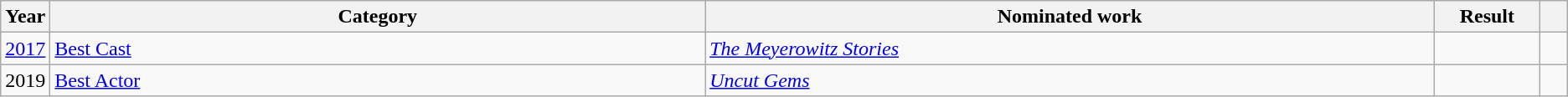<table class="wikitable sortable">
<tr>
<th scope="col" style="width:1em;">Year</th>
<th scope="col" style="width:35em;">Category</th>
<th scope="col" style="width:39em;">Nominated work</th>
<th scope="col" style="width:5em;">Result</th>
<th scope="col" style="width:1em;"class="unsortable"></th>
</tr>
<tr>
<td><a href='#'>2017</a></td>
<td><a href='#'>Best Cast</a></td>
<td><em><a href='#'>The Meyerowitz Stories</a></em></td>
<td></td>
<td></td>
</tr>
<tr>
<td>2019</td>
<td><a href='#'>Best Actor</a></td>
<td><em><a href='#'>Uncut Gems</a></em></td>
<td></td>
<td></td>
</tr>
</table>
